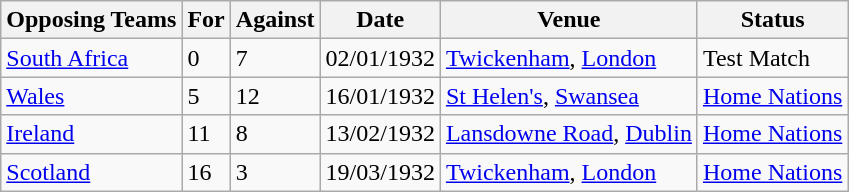<table class="wikitable">
<tr>
<th>Opposing Teams</th>
<th>For</th>
<th>Against</th>
<th>Date</th>
<th>Venue</th>
<th>Status</th>
</tr>
<tr>
<td><a href='#'>South Africa</a></td>
<td>0</td>
<td>7</td>
<td>02/01/1932</td>
<td><a href='#'>Twickenham</a>, <a href='#'>London</a></td>
<td>Test Match</td>
</tr>
<tr>
<td><a href='#'>Wales</a></td>
<td>5</td>
<td>12</td>
<td>16/01/1932</td>
<td><a href='#'>St Helen's</a>, <a href='#'>Swansea</a></td>
<td><a href='#'>Home Nations</a></td>
</tr>
<tr>
<td><a href='#'>Ireland</a></td>
<td>11</td>
<td>8</td>
<td>13/02/1932</td>
<td><a href='#'>Lansdowne Road</a>, <a href='#'>Dublin</a></td>
<td><a href='#'>Home Nations</a></td>
</tr>
<tr>
<td><a href='#'>Scotland</a></td>
<td>16</td>
<td>3</td>
<td>19/03/1932</td>
<td><a href='#'>Twickenham</a>, <a href='#'>London</a></td>
<td><a href='#'>Home Nations</a></td>
</tr>
</table>
